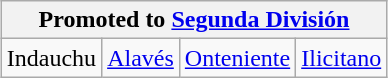<table class="wikitable" style="text-align: center; margin: 0 auto;">
<tr>
<th colspan="4">Promoted to <a href='#'>Segunda División</a></th>
</tr>
<tr>
<td>Indauchu</td>
<td><a href='#'>Alavés</a></td>
<td><a href='#'>Onteniente</a></td>
<td><a href='#'>Ilicitano</a></td>
</tr>
</table>
